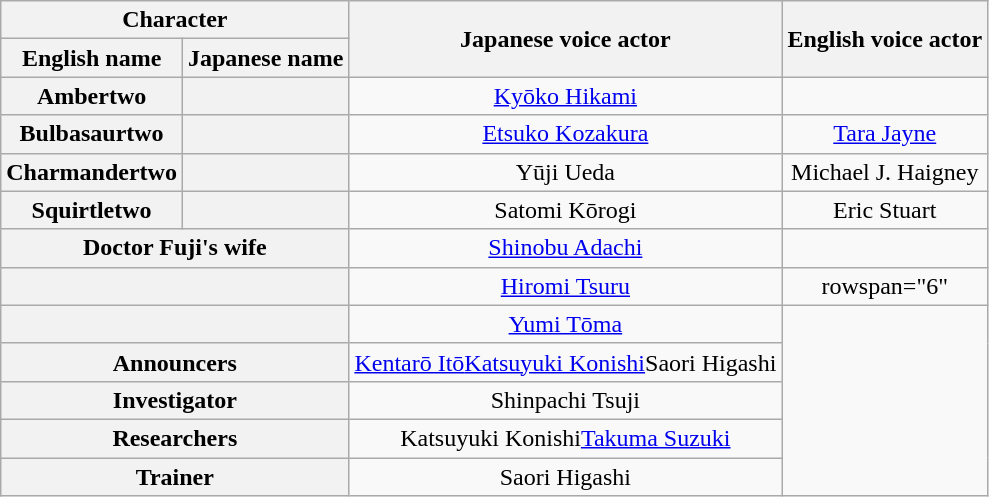<table class="wikitable plainrowheaders" style="text-align:center;">
<tr>
<th colspan="2">Character</th>
<th rowspan="2">Japanese voice actor</th>
<th rowspan="2">English voice actor</th>
</tr>
<tr>
<th>English name</th>
<th>Japanese name</th>
</tr>
<tr>
<th scope="row">Ambertwo</th>
<th scope="row"></th>
<td><a href='#'>Kyōko Hikami</a></td>
<td></td>
</tr>
<tr>
<th scope="row">Bulbasaurtwo</th>
<th scope="row"></th>
<td><a href='#'>Etsuko Kozakura</a></td>
<td><a href='#'>Tara Jayne</a></td>
</tr>
<tr>
<th scope="row">Charmandertwo</th>
<th scope="row"></th>
<td>Yūji Ueda</td>
<td>Michael J. Haigney</td>
</tr>
<tr>
<th scope="row">Squirtletwo</th>
<th scope="row"></th>
<td>Satomi Kōrogi</td>
<td>Eric Stuart</td>
</tr>
<tr>
<th colspan="2" scope="row">Doctor Fuji's wife</th>
<td><a href='#'>Shinobu Adachi</a></td>
<td></td>
</tr>
<tr>
<th colspan="2" scope="row"></th>
<td><a href='#'>Hiromi Tsuru</a></td>
<td>rowspan="6" </td>
</tr>
<tr>
<th colspan="2" scope="row"></th>
<td><a href='#'>Yumi Tōma</a></td>
</tr>
<tr>
<th colspan="2" scope="row">Announcers</th>
<td><a href='#'>Kentarō Itō</a><a href='#'>Katsuyuki Konishi</a>Saori Higashi</td>
</tr>
<tr>
<th colspan="2" scope="row">Investigator</th>
<td>Shinpachi Tsuji</td>
</tr>
<tr>
<th colspan="2" scope="row">Researchers</th>
<td>Katsuyuki Konishi<a href='#'>Takuma Suzuki</a></td>
</tr>
<tr>
<th colspan="2" scope="row">Trainer</th>
<td>Saori Higashi</td>
</tr>
</table>
